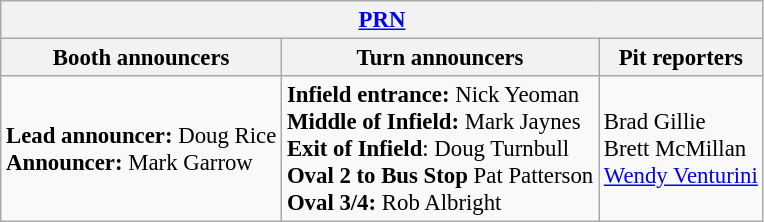<table class="wikitable" style="font-size: 95%">
<tr>
<th colspan="3"><a href='#'>PRN</a></th>
</tr>
<tr>
<th>Booth announcers</th>
<th>Turn announcers</th>
<th>Pit reporters</th>
</tr>
<tr>
<td><strong>Lead announcer:</strong> Doug Rice<br><strong>Announcer:</strong> Mark Garrow</td>
<td><strong>Infield entrance:</strong> Nick Yeoman<br><strong>Middle of Infield:</strong> Mark Jaynes<br><strong>Exit of Infield</strong>: Doug Turnbull<br><strong>Oval 2 to Bus Stop</strong> Pat Patterson<br><strong>Oval 3/4:</strong> Rob Albright</td>
<td>Brad Gillie<br>Brett McMillan<br><a href='#'>Wendy Venturini</a></td>
</tr>
</table>
